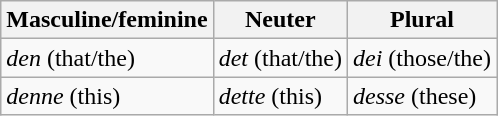<table class="wikitable">
<tr>
<th>Masculine/feminine</th>
<th>Neuter</th>
<th>Plural</th>
</tr>
<tr>
<td><em>den</em> (that/the)</td>
<td><em>det</em> (that/the)</td>
<td><em>dei</em> (those/the)</td>
</tr>
<tr>
<td><em>denne</em> (this)</td>
<td><em>dette</em> (this)</td>
<td><em>desse</em> (these)</td>
</tr>
</table>
